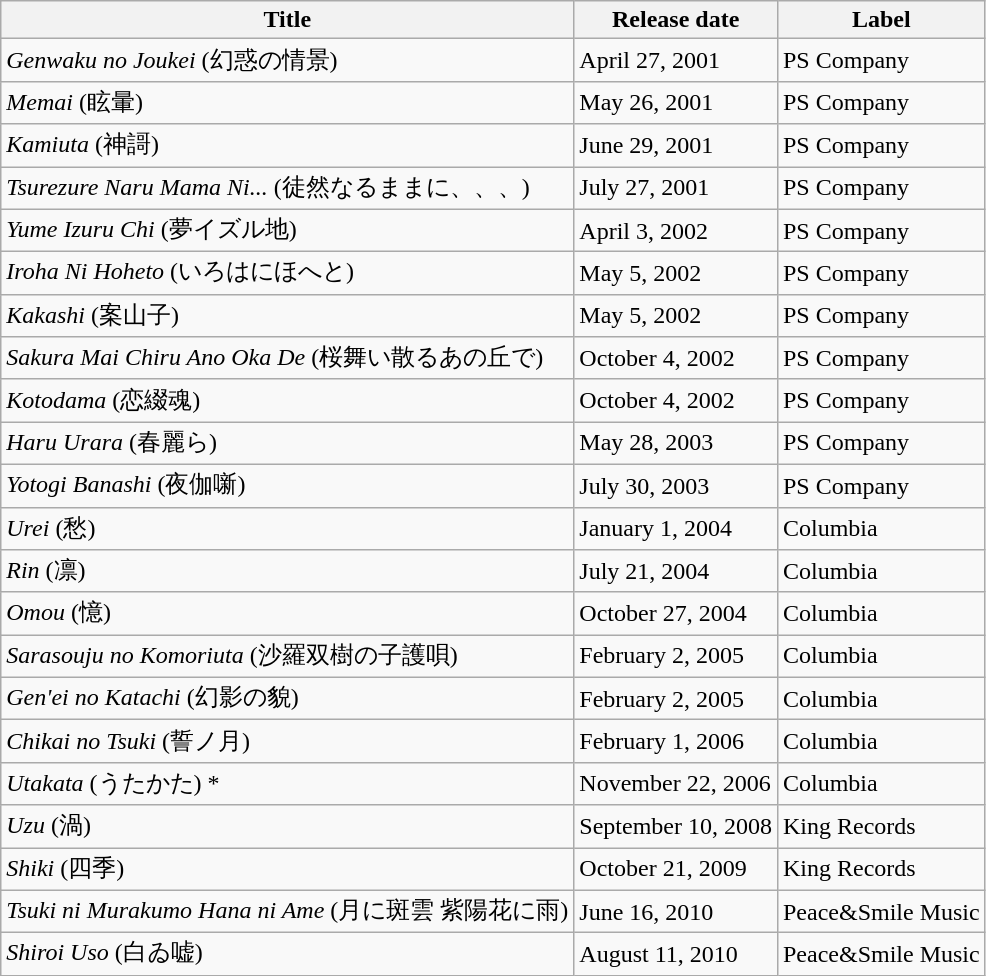<table class="wikitable">
<tr>
<th>Title</th>
<th>Release date</th>
<th>Label</th>
</tr>
<tr>
<td><em>Genwaku no Joukei</em> (幻惑の情景)</td>
<td>April 27, 2001</td>
<td>PS Company</td>
</tr>
<tr>
<td><em>Memai</em> (眩暈)</td>
<td>May 26, 2001</td>
<td>PS Company</td>
</tr>
<tr>
<td><em>Kamiuta</em> (神謌)</td>
<td>June 29, 2001</td>
<td>PS Company</td>
</tr>
<tr>
<td><em>Tsurezure Naru Mama Ni...</em> (徒然なるままに、、、)</td>
<td>July 27, 2001</td>
<td>PS Company</td>
</tr>
<tr>
<td><em>Yume Izuru Chi</em> (夢イズル地)</td>
<td>April 3, 2002</td>
<td>PS Company</td>
</tr>
<tr>
<td><em>Iroha Ni Hoheto</em> (いろはにほへと)</td>
<td>May 5, 2002</td>
<td>PS Company</td>
</tr>
<tr>
<td><em>Kakashi</em> (案山子)</td>
<td>May 5, 2002</td>
<td>PS Company</td>
</tr>
<tr>
<td><em>Sakura Mai Chiru Ano Oka De</em> (桜舞い散るあの丘で)</td>
<td>October 4, 2002</td>
<td>PS Company</td>
</tr>
<tr>
<td><em>Kotodama</em> (恋綴魂)</td>
<td>October 4, 2002</td>
<td>PS Company</td>
</tr>
<tr>
<td><em>Haru Urara</em> (春麗ら)</td>
<td>May 28, 2003</td>
<td>PS Company</td>
</tr>
<tr>
<td><em>Yotogi Banashi</em> (夜伽噺)</td>
<td>July 30, 2003</td>
<td>PS Company</td>
</tr>
<tr>
<td><em>Urei</em> (愁)</td>
<td>January 1, 2004</td>
<td>Columbia</td>
</tr>
<tr>
<td><em>Rin</em> (凛)</td>
<td>July 21, 2004</td>
<td>Columbia</td>
</tr>
<tr>
<td><em>Omou</em> (憶)</td>
<td>October 27, 2004</td>
<td>Columbia</td>
</tr>
<tr>
<td><em>Sarasouju no Komoriuta</em> (沙羅双樹の子護唄)</td>
<td>February 2, 2005</td>
<td>Columbia</td>
</tr>
<tr>
<td><em>Gen'ei no Katachi</em> (幻影の貌)</td>
<td>February 2, 2005</td>
<td>Columbia</td>
</tr>
<tr>
<td><em>Chikai no Tsuki</em> (誓ノ月)</td>
<td>February 1, 2006</td>
<td>Columbia</td>
</tr>
<tr>
<td><em>Utakata</em> (うたかた) *</td>
<td>November 22, 2006</td>
<td>Columbia</td>
</tr>
<tr>
<td><em>Uzu</em> (渦)</td>
<td>September 10, 2008</td>
<td>King Records</td>
</tr>
<tr>
<td><em>Shiki</em> (四季)</td>
<td>October 21, 2009</td>
<td>King Records</td>
</tr>
<tr>
<td><em>Tsuki ni Murakumo Hana ni Ame</em> (月に斑雲 紫陽花に雨)</td>
<td>June 16, 2010</td>
<td>Peace&Smile Music</td>
</tr>
<tr>
<td><em>Shiroi Uso</em> (白ゐ嘘)</td>
<td>August 11, 2010</td>
<td>Peace&Smile Music</td>
</tr>
</table>
